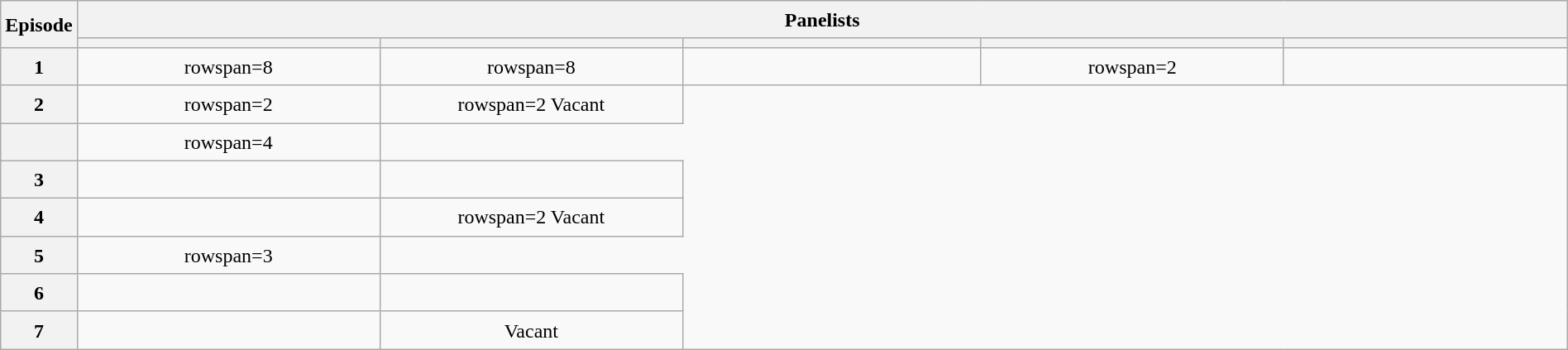<table class="wikitable plainrowheaders mw-collapsible" style="text-align:center; line-height:23px; width:100%;">
<tr>
<th rowspan=2 width=01%>Episode</th>
<th colspan=5>Panelists</th>
</tr>
<tr>
<th width="20%"></th>
<th width="20%"></th>
<th width="20%"></th>
<th width="20%"></th>
<th width="20%"></th>
</tr>
<tr>
<th>1</th>
<td>rowspan=8 </td>
<td>rowspan=8 </td>
<td></td>
<td>rowspan=2 </td>
<td></td>
</tr>
<tr>
<th>2</th>
<td>rowspan=2 </td>
<td>rowspan=2  Vacant</td>
</tr>
<tr>
<th></th>
<td>rowspan=4 </td>
</tr>
<tr>
<th>3</th>
<td></td>
<td></td>
</tr>
<tr>
<th>4</th>
<td></td>
<td>rowspan=2  Vacant</td>
</tr>
<tr>
<th>5</th>
<td>rowspan=3 </td>
</tr>
<tr>
<th>6</th>
<td></td>
<td></td>
</tr>
<tr>
<th>7</th>
<td></td>
<td> Vacant</td>
</tr>
</table>
